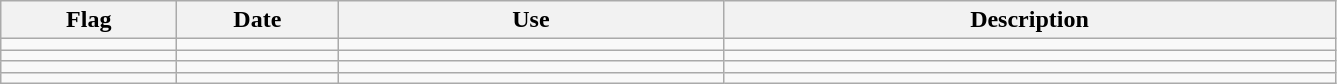<table class="wikitable" style="background:#f9f9f9">
<tr>
<th width="110">Flag</th>
<th width="100">Date</th>
<th width="250">Use</th>
<th width="400">Description</th>
</tr>
<tr>
<td></td>
<td></td>
<td></td>
<td></td>
</tr>
<tr>
<td></td>
<td></td>
<td></td>
<td></td>
</tr>
<tr>
<td></td>
<td></td>
<td></td>
<td></td>
</tr>
<tr>
<td></td>
<td></td>
<td></td>
<td></td>
</tr>
</table>
